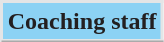<table class="wikitable">
<tr>
<th style="background:#8CD2F4; color:#231F20; border:2px solid #E4E5E6;" scope="col" colspan="2">Coaching staff</th>
</tr>
<tr>
</tr>
</table>
